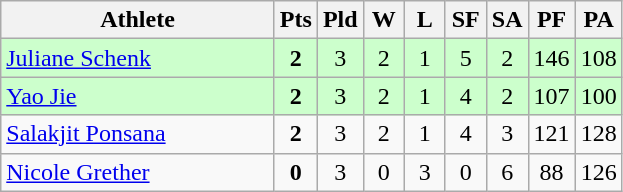<table class=wikitable style="text-align:center">
<tr>
<th width=175>Athlete</th>
<th width=20>Pts</th>
<th width=20>Pld</th>
<th width=20>W</th>
<th width=20>L</th>
<th width=20>SF</th>
<th width=20>SA</th>
<th width=20>PF</th>
<th width=20>PA</th>
</tr>
<tr bgcolor=ccffcc>
<td style="text-align:left"> <a href='#'>Juliane Schenk</a></td>
<td><strong>2</strong></td>
<td>3</td>
<td>2</td>
<td>1</td>
<td>5</td>
<td>2</td>
<td>146</td>
<td>108</td>
</tr>
<tr bgcolor=ccffcc>
<td style="text-align:left"> <a href='#'>Yao Jie</a></td>
<td><strong>2</strong></td>
<td>3</td>
<td>2</td>
<td>1</td>
<td>4</td>
<td>2</td>
<td>107</td>
<td>100</td>
</tr>
<tr bgcolor=>
<td style="text-align:left"> <a href='#'>Salakjit Ponsana</a></td>
<td><strong>2</strong></td>
<td>3</td>
<td>2</td>
<td>1</td>
<td>4</td>
<td>3</td>
<td>121</td>
<td>128</td>
</tr>
<tr bgcolor=>
<td style="text-align:left"> <a href='#'>Nicole Grether</a></td>
<td><strong>0</strong></td>
<td>3</td>
<td>0</td>
<td>3</td>
<td>0</td>
<td>6</td>
<td>88</td>
<td>126</td>
</tr>
</table>
